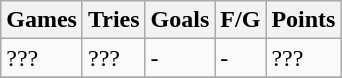<table class="wikitable">
<tr>
<th>Games</th>
<th>Tries</th>
<th>Goals</th>
<th>F/G</th>
<th>Points</th>
</tr>
<tr>
<td>???</td>
<td>???</td>
<td>-</td>
<td>-</td>
<td>???</td>
</tr>
<tr>
</tr>
</table>
